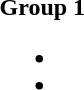<table style="float:left; margin-right:1em">
<tr>
<td><strong>Group 1</strong><br><ul><li></li><li></li></ul></td>
</tr>
</table>
